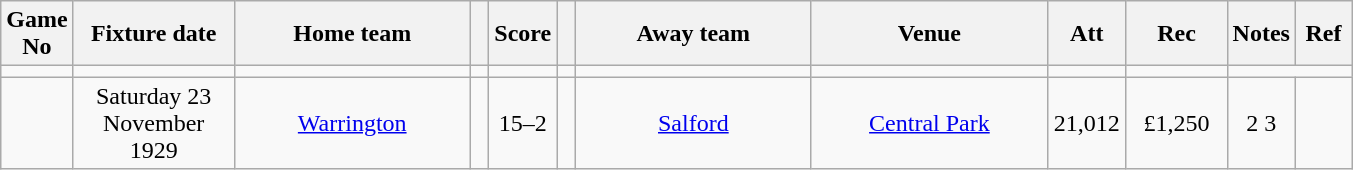<table class="wikitable" style="text-align:center;">
<tr>
<th width=20 abbr="No">Game No</th>
<th width=100 abbr="Date">Fixture date</th>
<th width=150 abbr="Home team">Home team</th>
<th width=5 abbr="space"></th>
<th width=20 abbr="Score">Score</th>
<th width=5 abbr="space"></th>
<th width=150 abbr="Away team">Away team</th>
<th width=150 abbr="Venue">Venue</th>
<th width=45 abbr="Att">Att</th>
<th width=60 abbr="Rec">Rec</th>
<th width=20 abbr="Notes">Notes</th>
<th width=30 abbr="Ref">Ref</th>
</tr>
<tr>
<td></td>
<td></td>
<td></td>
<td></td>
<td></td>
<td></td>
<td></td>
<td></td>
<td></td>
<td></td>
</tr>
<tr>
<td></td>
<td>Saturday 23 November 1929</td>
<td><a href='#'>Warrington</a></td>
<td></td>
<td>15–2</td>
<td></td>
<td><a href='#'>Salford</a></td>
<td><a href='#'>Central Park</a></td>
<td>21,012</td>
<td>£1,250</td>
<td>2 3</td>
<td></td>
</tr>
</table>
